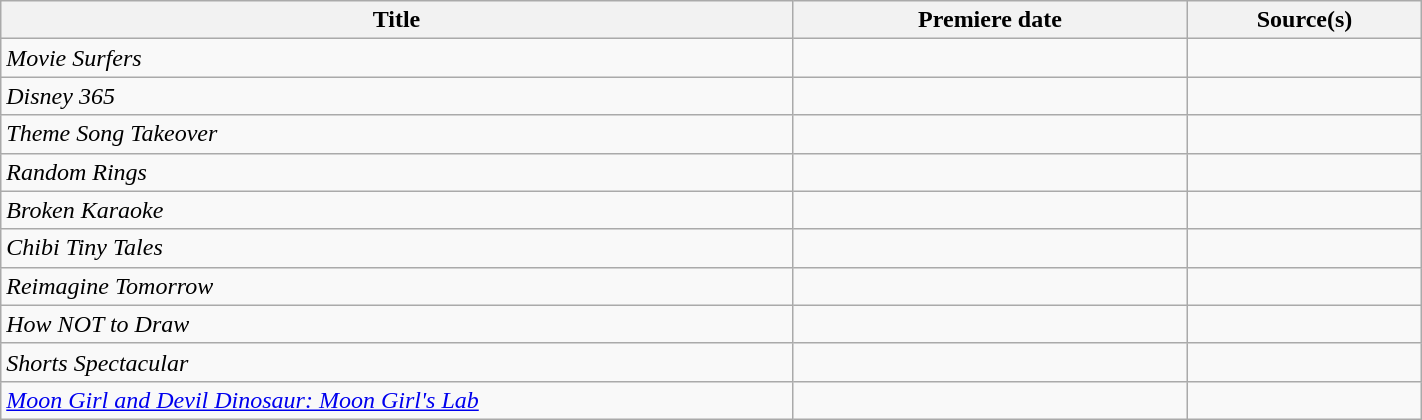<table class="wikitable plainrowheaders sortable" style="width:75%;text-align:center;">
<tr>
<th scope="col" style="width:20%;">Title</th>
<th scope="col" style="width:10%;">Premiere date</th>
<th class="unsortable" style="width:5%;">Source(s)</th>
</tr>
<tr>
<td scope="row" style="text-align:left;"><em>Movie Surfers</em></td>
<td></td>
<td></td>
</tr>
<tr>
<td scope="row" style="text-align:left;"><em>Disney 365</em></td>
<td></td>
<td></td>
</tr>
<tr>
<td scope="row" style="text-align:left;"><em>Theme Song Takeover</em></td>
<td></td>
<td></td>
</tr>
<tr>
<td scope="row" style="text-align:left;"><em>Random Rings</em></td>
<td></td>
<td></td>
</tr>
<tr>
<td scope="row" style="text-align:left;"><em>Broken Karaoke</em></td>
<td></td>
<td></td>
</tr>
<tr>
<td scope="row" style="text-align:left;"><em>Chibi Tiny Tales</em></td>
<td></td>
<td></td>
</tr>
<tr>
<td scope="row" style="text-align:left;"><em>Reimagine Tomorrow</em></td>
<td></td>
<td></td>
</tr>
<tr>
<td scope="row" style="text-align:left;"><em>How NOT to Draw</em></td>
<td></td>
<td></td>
</tr>
<tr>
<td scope="row" style="text-align:left;"><em>Shorts Spectacular</em></td>
<td></td>
<td></td>
</tr>
<tr>
<td scope="row" style="text-align:left;"><em><a href='#'>Moon Girl and Devil Dinosaur: Moon Girl's Lab</a></em></td>
<td></td>
<td></td>
</tr>
</table>
